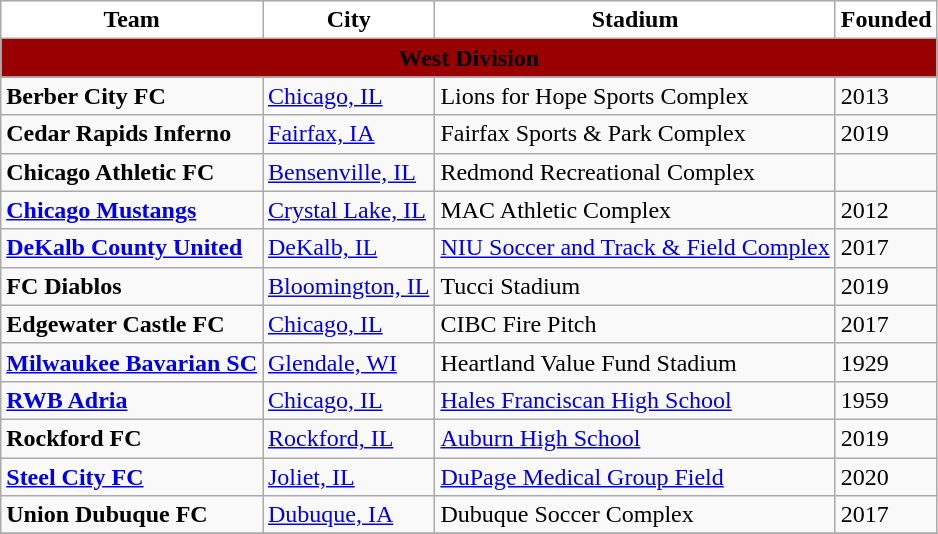<table class="wikitable sortable" style="text-align:left">
<tr>
<th style="background:white">Team</th>
<th style="background:white">City</th>
<th style="background:white">Stadium</th>
<th style="background:white">Founded</th>
</tr>
<tr>
<th style="background:#990000;" colspan="4"><span>West Division</span></th>
</tr>
<tr>
<td><strong>Berber City FC</strong></td>
<td><a href='#'>Chicago, IL</a></td>
<td>Lions for Hope Sports Complex</td>
<td>2013</td>
</tr>
<tr>
<td><strong>Cedar Rapids Inferno</strong></td>
<td><a href='#'>Fairfax, IA</a></td>
<td>Fairfax Sports & Park Complex</td>
<td>2019</td>
</tr>
<tr>
<td><strong>Chicago Athletic FC</strong></td>
<td><a href='#'>Bensenville, IL</a></td>
<td>Redmond Recreational Complex</td>
<td></td>
</tr>
<tr>
<td><strong><a href='#'>Chicago Mustangs</a></strong></td>
<td><a href='#'>Crystal Lake, IL</a></td>
<td>MAC Athletic Complex</td>
<td>2012</td>
</tr>
<tr>
<td><strong><a href='#'>DeKalb County United</a></strong></td>
<td><a href='#'>DeKalb, IL</a></td>
<td><a href='#'>NIU Soccer and Track & Field Complex</a></td>
<td>2017</td>
</tr>
<tr>
<td><strong>FC Diablos</strong></td>
<td><a href='#'>Bloomington, IL</a></td>
<td>Tucci Stadium</td>
<td>2019</td>
</tr>
<tr>
<td><strong>Edgewater Castle FC</strong></td>
<td><a href='#'>Chicago, IL</a></td>
<td>CIBC Fire Pitch</td>
<td>2017</td>
</tr>
<tr>
<td><strong><a href='#'>Milwaukee Bavarian SC</a></strong></td>
<td><a href='#'>Glendale, WI</a></td>
<td>Heartland Value Fund Stadium</td>
<td>1929</td>
</tr>
<tr>
<td><strong><a href='#'>RWB Adria</a></strong></td>
<td><a href='#'>Chicago, IL</a></td>
<td><a href='#'>Hales Franciscan High School</a></td>
<td>1959</td>
</tr>
<tr>
<td><strong>Rockford FC</strong></td>
<td><a href='#'>Rockford, IL</a></td>
<td><a href='#'>Auburn High School</a></td>
<td>2019</td>
</tr>
<tr>
<td><strong><a href='#'>Steel City FC</a></strong></td>
<td><a href='#'>Joliet, IL</a></td>
<td><a href='#'>DuPage Medical Group Field</a></td>
<td>2020</td>
</tr>
<tr>
<td><strong>Union Dubuque FC</strong></td>
<td><a href='#'>Dubuque, IA</a></td>
<td>Dubuque Soccer Complex</td>
<td>2017</td>
</tr>
<tr>
</tr>
</table>
